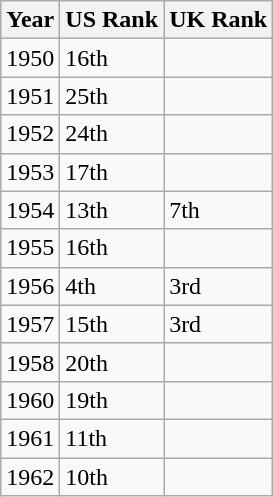<table class="wikitable sortable">
<tr>
<th>Year</th>
<th>US Rank</th>
<th>UK Rank</th>
</tr>
<tr>
<td>1950</td>
<td>16th</td>
<td></td>
</tr>
<tr>
<td>1951</td>
<td>25th</td>
<td></td>
</tr>
<tr>
<td>1952</td>
<td>24th</td>
<td></td>
</tr>
<tr>
<td>1953</td>
<td>17th</td>
<td></td>
</tr>
<tr>
<td>1954</td>
<td>13th</td>
<td>7th</td>
</tr>
<tr>
<td>1955</td>
<td>16th</td>
<td></td>
</tr>
<tr>
<td>1956</td>
<td>4th</td>
<td>3rd</td>
</tr>
<tr>
<td>1957</td>
<td>15th</td>
<td>3rd</td>
</tr>
<tr>
<td>1958</td>
<td>20th</td>
<td></td>
</tr>
<tr>
<td>1960</td>
<td>19th</td>
<td></td>
</tr>
<tr>
<td>1961</td>
<td>11th</td>
<td></td>
</tr>
<tr>
<td>1962</td>
<td>10th</td>
<td></td>
</tr>
</table>
